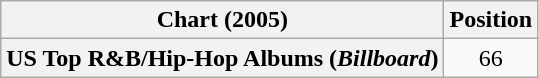<table class="wikitable sortable plainrowheaders" style="text-align:center">
<tr>
<th scope="col">Chart (2005)</th>
<th scope="col">Position</th>
</tr>
<tr>
<th scope="row">US Top R&B/Hip-Hop Albums (<em>Billboard</em>)</th>
<td>66</td>
</tr>
</table>
